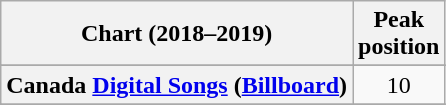<table class="wikitable sortable plainrowheaders" style="text-align:center">
<tr>
<th scope="col">Chart (2018–2019)</th>
<th scope="col">Peak<br> position</th>
</tr>
<tr>
</tr>
<tr>
<th scope="row">Canada <a href='#'>Digital Songs</a> (<a href='#'>Billboard</a>)</th>
<td>10</td>
</tr>
<tr>
</tr>
<tr>
</tr>
</table>
